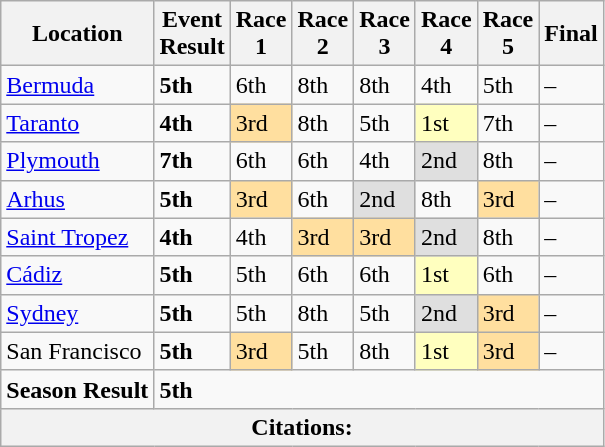<table class="wikitable">
<tr>
<th>Location</th>
<th>Event<br>Result</th>
<th>Race<br>1</th>
<th>Race<br>2</th>
<th>Race<br>3</th>
<th>Race<br>4</th>
<th>Race<br>5</th>
<th>Final</th>
</tr>
<tr>
<td> <a href='#'>Bermuda</a></td>
<td><strong>5th</strong></td>
<td>6th</td>
<td>8th</td>
<td>8th</td>
<td>4th</td>
<td>5th</td>
<td>–</td>
</tr>
<tr>
<td> <a href='#'>Taranto</a></td>
<td><strong>4th</strong></td>
<td style="background:#FFDF9F;">3rd</td>
<td>8th</td>
<td>5th</td>
<td style="background:#FFFFBF;">1st</td>
<td>7th</td>
<td>–</td>
</tr>
<tr>
<td> <a href='#'>Plymouth</a></td>
<td><strong>7th</strong></td>
<td>6th</td>
<td>6th</td>
<td>4th</td>
<td style="background:#DFDFDF;">2nd</td>
<td>8th</td>
<td>–</td>
</tr>
<tr>
<td> <a href='#'>Arhus</a></td>
<td><strong>5th</strong></td>
<td style="background:#FFDF9F;">3rd</td>
<td>6th</td>
<td style="background:#DFDFDF;">2nd</td>
<td>8th</td>
<td style="background:#FFDF9F;">3rd</td>
<td>–</td>
</tr>
<tr>
<td> <a href='#'>Saint Tropez</a></td>
<td><strong>4th</strong></td>
<td>4th</td>
<td style="background:#FFDF9F;">3rd</td>
<td style="background:#FFDF9F;">3rd</td>
<td style="background:#DFDFDF;">2nd</td>
<td>8th</td>
<td>–</td>
</tr>
<tr>
<td> <a href='#'>Cádiz</a></td>
<td><strong>5th</strong></td>
<td>5th</td>
<td>6th</td>
<td>6th</td>
<td style="background:#FFFFBF;">1st</td>
<td>6th</td>
<td>–</td>
</tr>
<tr>
<td> <a href='#'>Sydney</a></td>
<td><strong>5th</strong></td>
<td>5th</td>
<td>8th</td>
<td>5th</td>
<td style="background:#DFDFDF;">2nd</td>
<td style="background:#FFDF9F;">3rd</td>
<td>–</td>
</tr>
<tr>
<td> San Francisco</td>
<td><strong>5th</strong></td>
<td style="background:#FFDF9F;">3rd</td>
<td>5th</td>
<td>8th</td>
<td style="background:#FFFFBF;">1st</td>
<td style="background:#FFDF9F;">3rd</td>
<td>–</td>
</tr>
<tr>
<td><strong>Season Result</strong></td>
<td colspan="7"><strong>5th</strong></td>
</tr>
<tr>
<th colspan="8">Citations:</th>
</tr>
</table>
